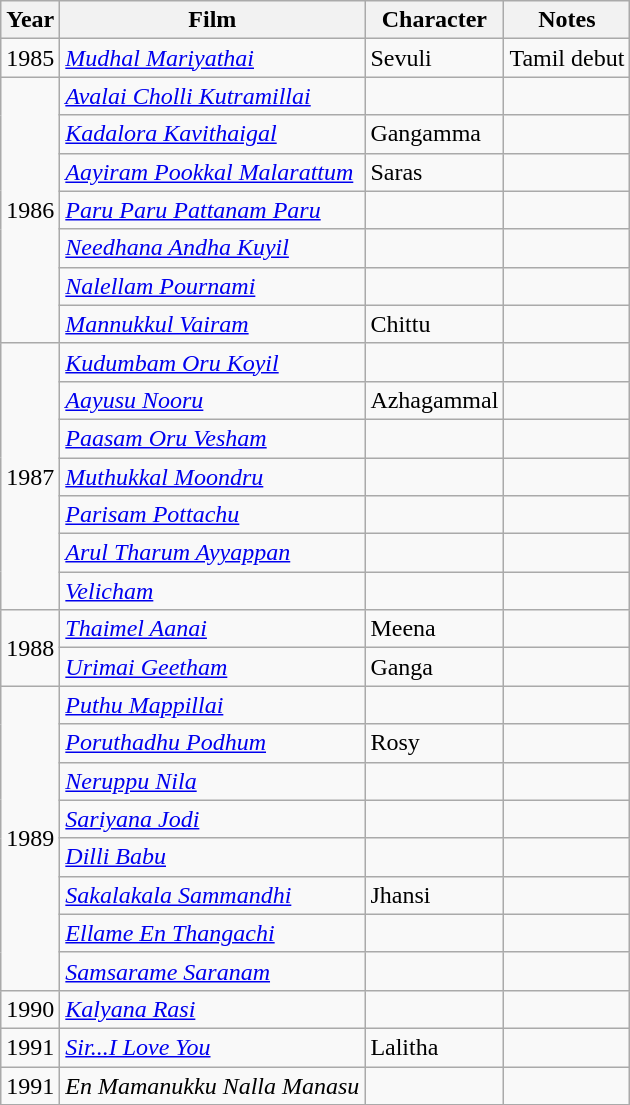<table class="wikitable sortable">
<tr>
<th>Year</th>
<th>Film</th>
<th>Character</th>
<th>Notes</th>
</tr>
<tr>
<td rowspan ="1">1985</td>
<td><em><a href='#'>Mudhal Mariyathai</a></em></td>
<td>Sevuli</td>
<td>Tamil debut</td>
</tr>
<tr>
<td rowspan ="7">1986</td>
<td><em><a href='#'>Avalai Cholli Kutramillai</a></em></td>
<td></td>
<td></td>
</tr>
<tr>
<td><em><a href='#'>Kadalora Kavithaigal</a></em></td>
<td>Gangamma</td>
<td></td>
</tr>
<tr>
<td><em><a href='#'>Aayiram Pookkal Malarattum</a></em></td>
<td>Saras</td>
<td></td>
</tr>
<tr>
<td><em><a href='#'>Paru Paru Pattanam Paru</a></em></td>
<td></td>
<td></td>
</tr>
<tr>
<td><em><a href='#'>Needhana Andha Kuyil</a></em></td>
<td></td>
<td></td>
</tr>
<tr>
<td><em><a href='#'>Nalellam Pournami</a></em></td>
<td></td>
<td></td>
</tr>
<tr>
<td><em><a href='#'>Mannukkul Vairam</a></em></td>
<td>Chittu</td>
<td></td>
</tr>
<tr>
<td rowspan ="7">1987</td>
<td><em><a href='#'>Kudumbam Oru Koyil</a></em></td>
<td></td>
<td></td>
</tr>
<tr>
<td><em><a href='#'>Aayusu Nooru</a></em></td>
<td>Azhagammal</td>
<td></td>
</tr>
<tr>
<td><em><a href='#'>Paasam Oru Vesham</a></em></td>
<td></td>
<td></td>
</tr>
<tr>
<td><em><a href='#'>Muthukkal Moondru</a></em></td>
<td></td>
<td></td>
</tr>
<tr>
<td><em><a href='#'>Parisam Pottachu</a></em></td>
<td></td>
<td></td>
</tr>
<tr>
<td><em><a href='#'>Arul Tharum Ayyappan</a></em></td>
<td></td>
<td></td>
</tr>
<tr>
<td><em><a href='#'>Velicham</a></em></td>
<td></td>
<td></td>
</tr>
<tr>
<td rowspan ="2">1988</td>
<td><em><a href='#'>Thaimel Aanai</a></em></td>
<td>Meena</td>
<td></td>
</tr>
<tr>
<td><em><a href='#'>Urimai Geetham</a></em></td>
<td>Ganga</td>
<td></td>
</tr>
<tr>
<td rowspan ="8">1989</td>
<td><em><a href='#'>Puthu Mappillai</a></em></td>
<td></td>
<td></td>
</tr>
<tr>
<td><em><a href='#'>Poruthadhu Podhum</a></em></td>
<td>Rosy</td>
<td></td>
</tr>
<tr>
<td><em><a href='#'>Neruppu Nila</a></em></td>
<td></td>
<td></td>
</tr>
<tr>
<td><em><a href='#'>Sariyana Jodi</a></em></td>
<td></td>
<td></td>
</tr>
<tr>
<td><em><a href='#'>Dilli Babu</a></em></td>
<td></td>
<td></td>
</tr>
<tr>
<td><em><a href='#'>Sakalakala Sammandhi</a></em></td>
<td>Jhansi</td>
<td></td>
</tr>
<tr>
<td><em><a href='#'>Ellame En Thangachi</a></em></td>
<td></td>
<td></td>
</tr>
<tr>
<td><em><a href='#'>Samsarame Saranam</a></em></td>
<td></td>
<td></td>
</tr>
<tr>
<td>1990</td>
<td><em><a href='#'>Kalyana Rasi</a></em></td>
<td></td>
<td></td>
</tr>
<tr>
<td>1991</td>
<td><em><a href='#'>Sir...I Love You</a></em></td>
<td>Lalitha</td>
<td></td>
</tr>
<tr>
<td>1991</td>
<td><em>En Mamanukku Nalla Manasu </em></td>
<td></td>
<td></td>
</tr>
</table>
